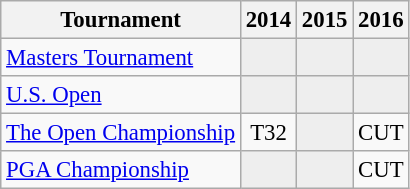<table class="wikitable" style="font-size:95%;text-align:center;">
<tr>
<th>Tournament</th>
<th>2014</th>
<th>2015</th>
<th>2016</th>
</tr>
<tr>
<td align=left><a href='#'>Masters Tournament</a></td>
<td style="background:#eeeeee;"></td>
<td style="background:#eeeeee;"></td>
<td style="background:#eeeeee;"></td>
</tr>
<tr>
<td align=left><a href='#'>U.S. Open</a></td>
<td style="background:#eeeeee;"></td>
<td style="background:#eeeeee;"></td>
<td style="background:#eeeeee;"></td>
</tr>
<tr>
<td align=left><a href='#'>The Open Championship</a></td>
<td>T32</td>
<td style="background:#eeeeee;"></td>
<td>CUT</td>
</tr>
<tr>
<td align=left><a href='#'>PGA Championship</a></td>
<td style="background:#eeeeee;"></td>
<td style="background:#eeeeee;"></td>
<td>CUT</td>
</tr>
</table>
